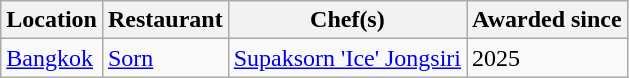<table class="wikitable sortable">
<tr>
<th scope="col">Location</th>
<th scope="col">Restaurant</th>
<th scope="col">Chef(s)</th>
<th scope="col">Awarded since</th>
</tr>
<tr>
<td><a href='#'>Bangkok</a></td>
<td><a href='#'>Sorn</a></td>
<td><a href='#'>Supaksorn 'Ice' Jongsiri</a></td>
<td>2025</td>
</tr>
</table>
